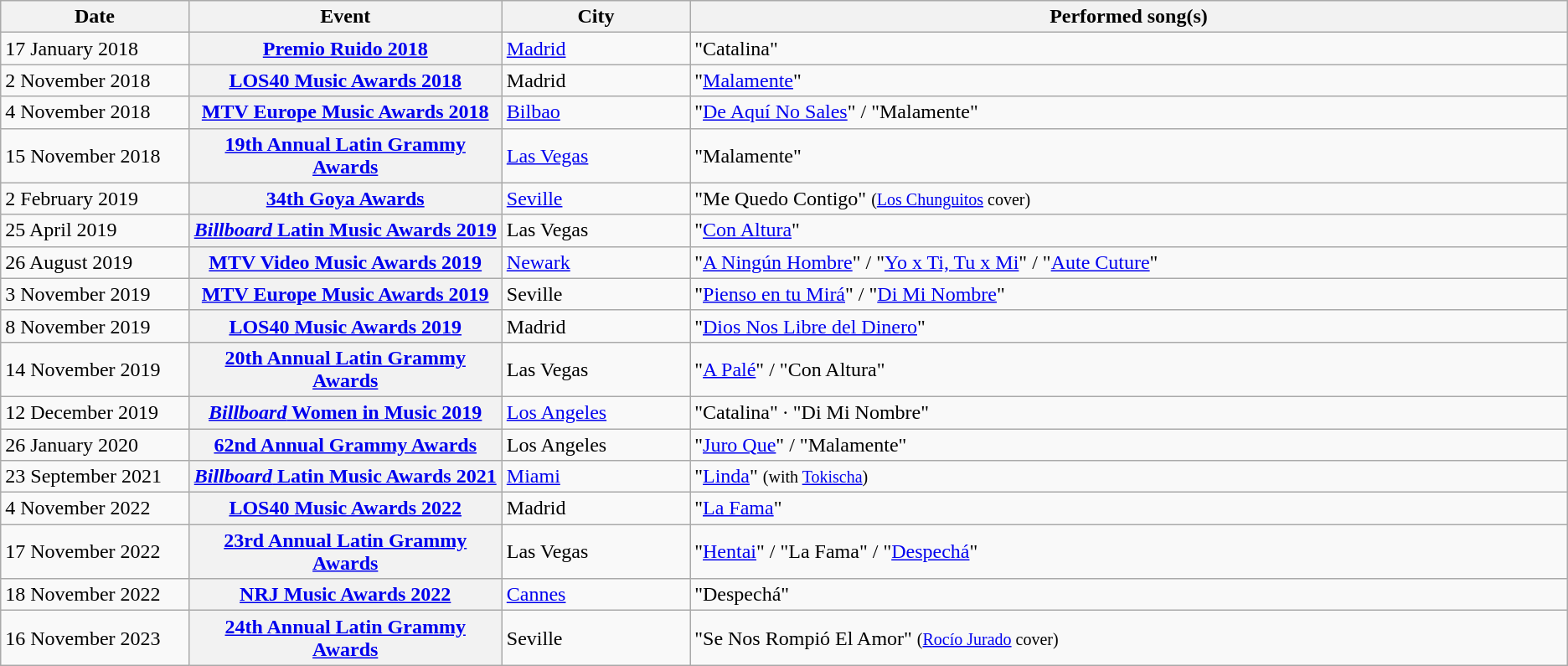<table class="wikitable sortable plainrowheaders">
<tr>
<th style="width:12%;">Date</th>
<th style="width:20%;">Event</th>
<th style="width:12%;">City</th>
<th>Performed song(s)</th>
</tr>
<tr>
<td>17 January 2018</td>
<th scope="row"><a href='#'>Premio Ruido 2018</a></th>
<td><a href='#'>Madrid</a></td>
<td>"Catalina"</td>
</tr>
<tr>
<td>2 November 2018</td>
<th scope="row"><a href='#'>LOS40 Music Awards 2018</a></th>
<td>Madrid</td>
<td>"<a href='#'>Malamente</a>"</td>
</tr>
<tr>
<td>4 November 2018</td>
<th scope="row"><a href='#'>MTV Europe Music Awards 2018</a></th>
<td><a href='#'>Bilbao</a></td>
<td>"<a href='#'>De Aquí No Sales</a>" / "Malamente"</td>
</tr>
<tr>
<td>15 November 2018</td>
<th scope="row"><a href='#'>19th Annual Latin Grammy Awards</a></th>
<td><a href='#'>Las Vegas</a></td>
<td>"Malamente"</td>
</tr>
<tr>
<td>2 February 2019</td>
<th scope="row"><a href='#'>34th Goya Awards</a></th>
<td><a href='#'>Seville</a></td>
<td>"Me Quedo Contigo" <small>(<a href='#'>Los Chunguitos</a> cover)</small></td>
</tr>
<tr>
<td>25 April 2019</td>
<th scope="row"><a href='#'><em>Billboard</em> Latin Music Awards 2019</a></th>
<td>Las Vegas</td>
<td>"<a href='#'>Con Altura</a>"</td>
</tr>
<tr>
<td>26 August 2019</td>
<th scope="row"><a href='#'>MTV Video Music Awards 2019</a></th>
<td><a href='#'>Newark</a></td>
<td>"<a href='#'>A Ningún Hombre</a>" / "<a href='#'>Yo x Ti, Tu x Mi</a>" / "<a href='#'>Aute Cuture</a>"</td>
</tr>
<tr>
<td>3 November 2019</td>
<th scope="row"><a href='#'>MTV Europe Music Awards 2019</a></th>
<td>Seville</td>
<td>"<a href='#'>Pienso en tu Mirá</a>" / "<a href='#'>Di Mi Nombre</a>"</td>
</tr>
<tr>
<td>8 November 2019</td>
<th scope="row"><a href='#'>LOS40 Music Awards 2019</a></th>
<td>Madrid</td>
<td>"<a href='#'>Dios Nos Libre del Dinero</a>"</td>
</tr>
<tr>
<td>14 November 2019</td>
<th scope="row"><a href='#'>20th Annual Latin Grammy Awards</a></th>
<td>Las Vegas</td>
<td>"<a href='#'>A Palé</a>" / "Con Altura"</td>
</tr>
<tr>
<td>12 December 2019</td>
<th scope="row"><a href='#'><em>Billboard</em> Women in Music 2019</a></th>
<td><a href='#'>Los Angeles</a></td>
<td>"Catalina" · "Di Mi Nombre"</td>
</tr>
<tr>
<td>26 January 2020</td>
<th scope="row"><a href='#'>62nd Annual Grammy Awards</a></th>
<td>Los Angeles</td>
<td>"<a href='#'>Juro Que</a>" / "Malamente"</td>
</tr>
<tr>
<td>23 September 2021</td>
<th scope="row"><a href='#'><em>Billboard</em> Latin Music Awards 2021</a></th>
<td><a href='#'>Miami</a></td>
<td>"<a href='#'>Linda</a>" <small>(with <a href='#'>Tokischa</a>)</small></td>
</tr>
<tr>
<td>4 November 2022</td>
<th scope="row"><a href='#'>LOS40 Music Awards 2022</a></th>
<td>Madrid</td>
<td>"<a href='#'>La Fama</a>"</td>
</tr>
<tr>
<td>17 November 2022</td>
<th scope="row"><a href='#'>23rd Annual Latin Grammy Awards</a></th>
<td>Las Vegas</td>
<td>"<a href='#'>Hentai</a>" / "La Fama" / "<a href='#'>Despechá</a>"</td>
</tr>
<tr>
<td>18 November 2022</td>
<th scope="row"><a href='#'>NRJ Music Awards 2022</a></th>
<td><a href='#'>Cannes</a></td>
<td>"Despechá"</td>
</tr>
<tr>
<td>16 November 2023</td>
<th scope="row"><a href='#'>24th Annual Latin Grammy Awards</a></th>
<td>Seville</td>
<td>"Se Nos Rompió El Amor" <small>(<a href='#'>Rocío Jurado</a> cover)</small></td>
</tr>
</table>
